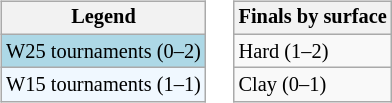<table>
<tr valign=top>
<td><br><table class=wikitable style="font-size:85%">
<tr>
<th>Legend</th>
</tr>
<tr style="background:lightblue;">
<td>W25 tournaments (0–2)</td>
</tr>
<tr style="background:#f0f8ff;">
<td>W15 tournaments (1–1)</td>
</tr>
</table>
</td>
<td><br><table class=wikitable style="font-size:85%">
<tr>
<th>Finals by surface</th>
</tr>
<tr>
<td>Hard (1–2)</td>
</tr>
<tr>
<td>Clay (0–1)</td>
</tr>
</table>
</td>
</tr>
</table>
